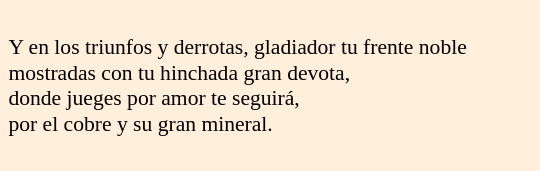<table class="toccolours" style="float: right; margin-left: 1em; margin-right:1em; font-size: 90%; background:#FFEFDB; color:black; width:25em; max-width:30%;" cellspacing="5">
<tr>
<td style="text-align: justify;"><br>Y en los triunfos y derrotas, gladiador tu frente noble<br>
mostradas con tu hinchada gran devota,<br>
donde jueges por amor te seguirá,<br>
por el cobre y su gran mineral.<br>
<br></td>
</tr>
</table>
